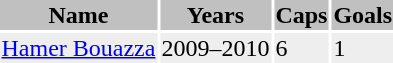<table class="toccolours">
<tr>
<th bgcolor=silver>Name</th>
<th bgcolor=silver>Years</th>
<th bgcolor=silver>Caps</th>
<th bgcolor=silver>Goals</th>
</tr>
<tr bgcolor=#eeeeee>
<td><a href='#'>Hamer Bouazza</a></td>
<td>2009–2010</td>
<td>6</td>
<td>1</td>
</tr>
</table>
